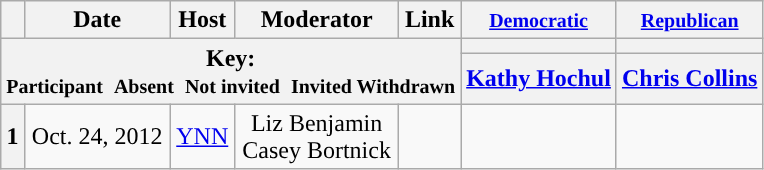<table class="wikitable" style="text-align:center;">
<tr>
<th scope="col"></th>
<th scope="col">Date</th>
<th scope="col">Host</th>
<th scope="col">Moderator</th>
<th scope="col">Link</th>
<th scope="col"><small><a href='#'>Democratic</a></small></th>
<th scope="col"><small><a href='#'>Republican</a></small></th>
</tr>
<tr>
<th colspan="5" rowspan="2">Key:<br> <small>Participant </small>  <small>Absent </small>  <small>Not invited </small>  <small>Invited  Withdrawn</small></th>
<th scope="col" style="background:"></th>
<th scope="col" style="background:"></th>
</tr>
<tr>
<th scope="col"><a href='#'>Kathy Hochul</a></th>
<th scope="col"><a href='#'>Chris Collins</a></th>
</tr>
<tr>
<th>1</th>
<td style="white-space:nowrap;">Oct. 24, 2012</td>
<td style="white-space:nowrap;"><a href='#'>YNN</a></td>
<td style="white-space:nowrap;">Liz Benjamin<br>Casey Bortnick</td>
<td style="white-space:nowrap;"></td>
<td></td>
<td></td>
</tr>
</table>
